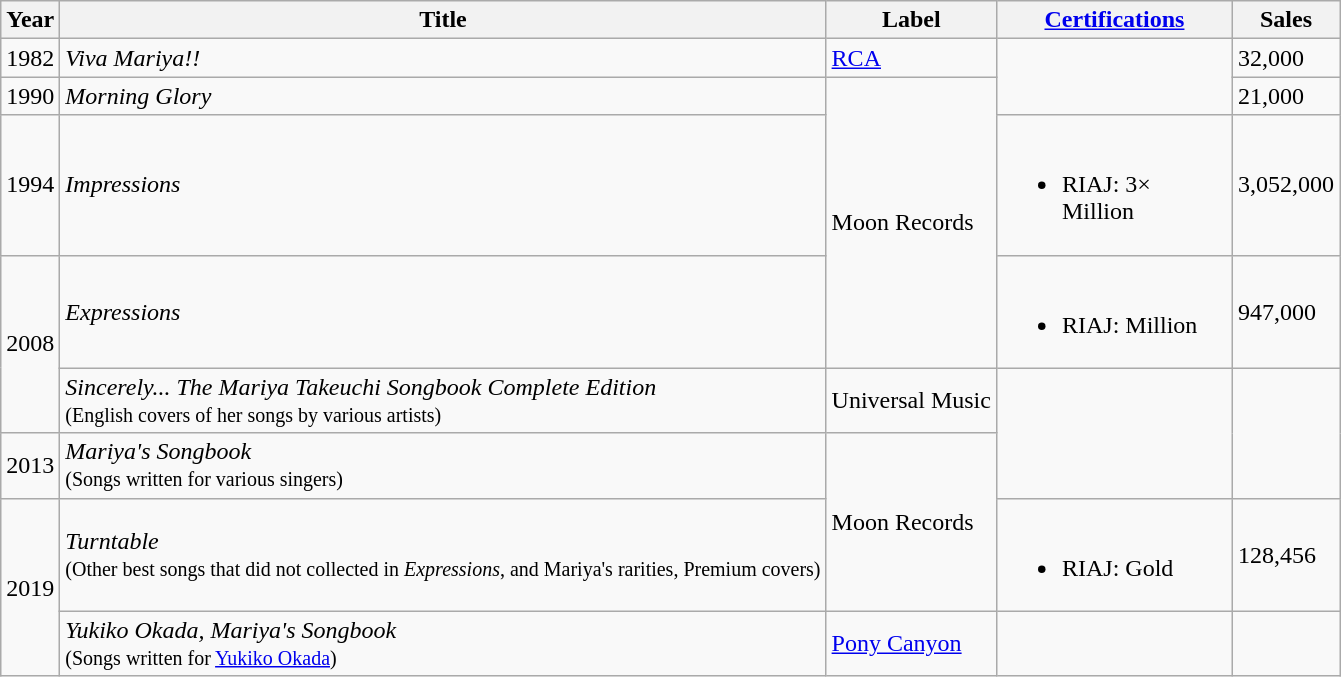<table class="wikitable">
<tr>
<th>Year</th>
<th>Title</th>
<th>Label</th>
<th scope="col" width="150"><a href='#'>Certifications</a></th>
<th scope="col">Sales</th>
</tr>
<tr>
<td>1982</td>
<td><em>Viva Mariya!!</em></td>
<td><a href='#'>RCA</a></td>
<td rowspan="2"></td>
<td>32,000</td>
</tr>
<tr>
<td>1990</td>
<td><em>Morning Glory</em></td>
<td rowspan=3>Moon Records</td>
<td>21,000</td>
</tr>
<tr>
<td>1994</td>
<td><em>Impressions</em></td>
<td><br><ul><li>RIAJ: 3× Million</li></ul></td>
<td>3,052,000</td>
</tr>
<tr>
<td rowspan="2">2008</td>
<td><em>Expressions</em></td>
<td><br><ul><li>RIAJ: Million</li></ul></td>
<td>947,000</td>
</tr>
<tr>
<td><em>Sincerely... The Mariya Takeuchi Songbook Complete Edition</em> <br><small>(English covers of her songs by various artists)</small></td>
<td>Universal Music</td>
<td rowspan="2"></td>
<td rowspan="2"></td>
</tr>
<tr>
<td>2013</td>
<td><em>Mariya's Songbook</em> <br><small>(Songs written for various singers)</small></td>
<td rowspan="2">Moon Records</td>
</tr>
<tr>
<td rowspan="2">2019</td>
<td><em>Turntable</em> <br><small>(Other best songs that did not collected in <em>Expressions</em>, and Mariya's rarities, Premium covers)</small></td>
<td><br><ul><li>RIAJ: Gold</li></ul></td>
<td>128,456</td>
</tr>
<tr>
<td><em>Yukiko Okada, Mariya's Songbook</em>  <br><small>(Songs written for <a href='#'>Yukiko Okada</a>)</small></td>
<td><a href='#'>Pony Canyon</a></td>
<td></td>
<td></td>
</tr>
</table>
